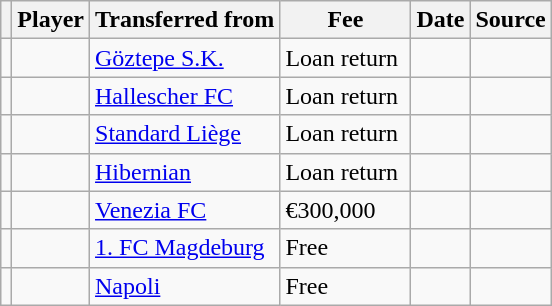<table class="wikitable plainrowheaders sortable">
<tr>
<th></th>
<th scope="col">Player</th>
<th>Transferred from</th>
<th style="width: 80px;">Fee</th>
<th scope="col">Date</th>
<th scope="col">Source</th>
</tr>
<tr>
<td align="center"></td>
<td></td>
<td> <a href='#'>Göztepe S.K.</a></td>
<td>Loan return</td>
<td></td>
<td></td>
</tr>
<tr>
<td align="center"></td>
<td></td>
<td> <a href='#'>Hallescher FC</a></td>
<td>Loan return</td>
<td></td>
<td></td>
</tr>
<tr>
<td align="center"></td>
<td></td>
<td> <a href='#'>Standard Liège</a></td>
<td>Loan return</td>
<td></td>
<td></td>
</tr>
<tr>
<td align="center"></td>
<td></td>
<td> <a href='#'>Hibernian</a></td>
<td>Loan return</td>
<td></td>
<td></td>
</tr>
<tr>
<td align="center"></td>
<td></td>
<td> <a href='#'>Venezia FC</a></td>
<td>€300,000</td>
<td></td>
<td></td>
</tr>
<tr>
<td align="center"></td>
<td></td>
<td> <a href='#'>1. FC Magdeburg</a></td>
<td>Free</td>
<td></td>
<td></td>
</tr>
<tr>
<td align="center"></td>
<td></td>
<td> <a href='#'>Napoli</a></td>
<td>Free</td>
<td></td>
<td></td>
</tr>
</table>
